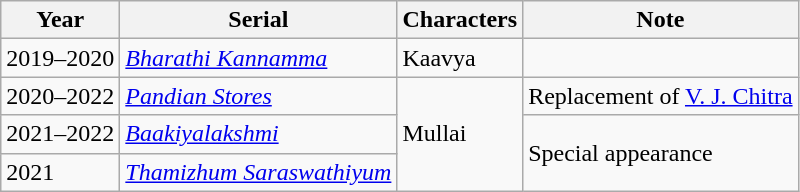<table class="wikitable">
<tr>
<th>Year</th>
<th>Serial</th>
<th>Characters</th>
<th>Note</th>
</tr>
<tr>
<td>2019–2020</td>
<td><em><a href='#'>Bharathi Kannamma</a></em></td>
<td>Kaavya</td>
</tr>
<tr>
<td>2020–2022</td>
<td><em><a href='#'>Pandian Stores</a></em></td>
<td rowspan="3">Mullai</td>
<td>Replacement of <a href='#'>V. J. Chitra</a></td>
</tr>
<tr>
<td>2021–2022</td>
<td><em><a href='#'>Baakiyalakshmi</a></em></td>
<td rowspan="2">Special appearance</td>
</tr>
<tr>
<td>2021</td>
<td><em><a href='#'>Thamizhum Saraswathiyum</a></em></td>
</tr>
</table>
